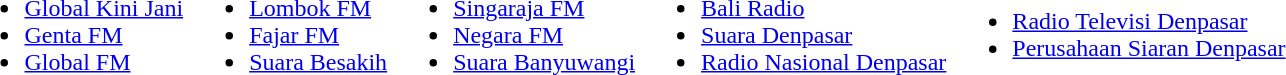<table>
<tr>
<td><br><ul><li><a href='#'>Global Kini Jani</a></li><li><a href='#'>Genta FM</a></li><li><a href='#'>Global FM</a></li></ul></td>
<td><br><ul><li><a href='#'>Lombok FM</a></li><li><a href='#'>Fajar FM</a></li><li><a href='#'>Suara Besakih</a></li></ul></td>
<td><br><ul><li><a href='#'>Singaraja FM</a></li><li><a href='#'>Negara FM</a></li><li><a href='#'>Suara Banyuwangi</a></li></ul></td>
<td><br><ul><li><a href='#'>Bali Radio</a></li><li><a href='#'>Suara Denpasar</a></li><li><a href='#'>Radio Nasional Denpasar</a></li></ul></td>
<td><br><ul><li><a href='#'>Radio Televisi Denpasar</a></li><li><a href='#'>Perusahaan Siaran Denpasar</a></li></ul></td>
</tr>
</table>
